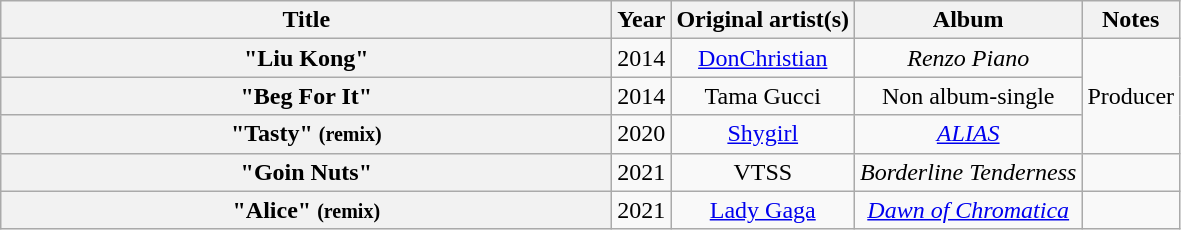<table class="wikitable plainrowheaders" style="text-align:center;">
<tr>
<th scope="col" style="width:25em;">Title</th>
<th scope="col">Year</th>
<th scope="col">Original artist(s)</th>
<th scope="col">Album</th>
<th scope="col">Notes</th>
</tr>
<tr>
<th scope="row">"Liu Kong"</th>
<td>2014</td>
<td><a href='#'>DonChristian</a></td>
<td><em>Renzo Piano</em></td>
<td rowspan="3">Producer</td>
</tr>
<tr>
<th scope="row">"Beg For It"</th>
<td>2014</td>
<td>Tama Gucci</td>
<td>Non album-single</td>
</tr>
<tr>
<th scope="row">"Tasty" <small>(remix)</small></th>
<td>2020</td>
<td><a href='#'>Shygirl</a></td>
<td><em><a href='#'>ALIAS</a></em></td>
</tr>
<tr>
<th scope="row">"Goin Nuts"</th>
<td>2021</td>
<td>VTSS</td>
<td><em>Borderline Tenderness</em></td>
<td></td>
</tr>
<tr>
<th scope="row">"Alice" <small>(remix)</small></th>
<td>2021</td>
<td><a href='#'>Lady Gaga</a></td>
<td><em><a href='#'>Dawn of Chromatica</a></em></td>
</tr>
</table>
